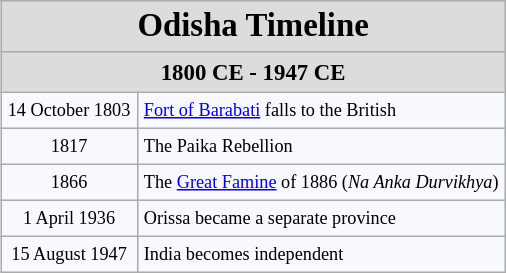<table border="1" cellpadding="4" cellspacing="0" style="float:right; margin:0.5em 0 1em 1em; background:#F8F8FF; border:1px #aaa solid; border-collapse:collapse; font-size:95%;">
<tr>
<th colspan="2" style="background:#DCDCDC; text-align:center;"><big><big>Odisha Timeline</big></big></th>
</tr>
<tr>
<th colspan="2" style="background:#DCDCDC; text-align:center;">1800 CE - 1947 CE</th>
</tr>
<tr>
<td style="font-size:80%; text-align:center;">14 October 1803</td>
<td style="font-size: 80%;"><a href='#'>Fort of Barabati</a> falls to the British</td>
</tr>
<tr>
<td style="font-size:80%; text-align:center;">1817</td>
<td style="font-size: 80%;">The Paika Rebellion</td>
</tr>
<tr>
<td style="font-size:80%; text-align:center;">1866</td>
<td style="font-size: 80%;">The <a href='#'>Great Famine</a> of 1886 (<em>Na Anka Durvikhya</em>)</td>
</tr>
<tr>
<td style="font-size:80%; text-align:center;">1 April 1936</td>
<td style="font-size: 80%;">Orissa became a separate province</td>
</tr>
<tr>
<td style="font-size:80%; text-align:center;">15 August 1947</td>
<td style="font-size: 80%;">India becomes independent</td>
</tr>
</table>
